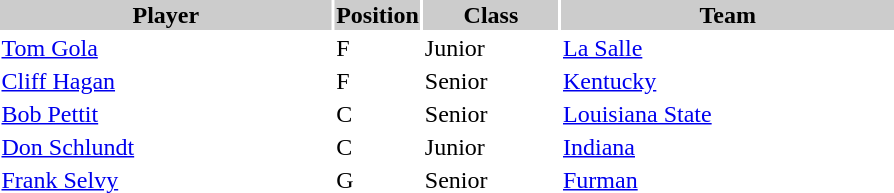<table style="width:600px" "border:'1' 'solid' 'gray'">
<tr>
<th bgcolor="#CCCCCC" style="width:40%">Player</th>
<th bgcolor="#CCCCCC" style="width:4%">Position</th>
<th bgcolor="#CCCCCC" style="width:16%">Class</th>
<th bgcolor="#CCCCCC" style="width:40%">Team</th>
</tr>
<tr>
<td><a href='#'>Tom Gola</a></td>
<td>F</td>
<td>Junior</td>
<td><a href='#'>La Salle</a></td>
</tr>
<tr>
<td><a href='#'>Cliff Hagan</a></td>
<td>F</td>
<td>Senior</td>
<td><a href='#'>Kentucky</a></td>
</tr>
<tr>
<td><a href='#'>Bob Pettit</a></td>
<td>C</td>
<td>Senior</td>
<td><a href='#'>Louisiana State</a></td>
</tr>
<tr>
<td><a href='#'>Don Schlundt</a></td>
<td>C</td>
<td>Junior</td>
<td><a href='#'>Indiana</a></td>
</tr>
<tr>
<td><a href='#'>Frank Selvy</a></td>
<td>G</td>
<td>Senior</td>
<td><a href='#'>Furman</a></td>
</tr>
</table>
